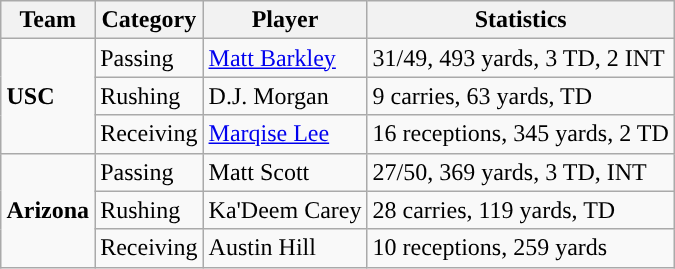<table class="wikitable" style="float: right;">
<tr>
<th>Team</th>
<th>Category</th>
<th>Player</th>
<th>Statistics</th>
</tr>
<tr>
<td rowspan=3><strong>USC</strong></td>
<td>Passing</td>
<td><a href='#'>Matt Barkley</a></td>
<td>31/49, 493 yards, 3 TD, 2 INT</td>
</tr>
<tr>
<td>Rushing</td>
<td>D.J. Morgan</td>
<td>9 carries, 63 yards, TD</td>
</tr>
<tr>
<td>Receiving</td>
<td><a href='#'>Marqise Lee</a></td>
<td>16 receptions, 345 yards, 2 TD</td>
</tr>
<tr>
<td rowspan=3><strong>Arizona</strong></td>
<td>Passing</td>
<td>Matt Scott</td>
<td>27/50, 369 yards, 3 TD, INT</td>
</tr>
<tr>
<td>Rushing</td>
<td>Ka'Deem Carey</td>
<td>28 carries, 119 yards, TD</td>
</tr>
<tr>
<td>Receiving</td>
<td>Austin Hill</td>
<td>10 receptions, 259 yards</td>
</tr>
</table>
